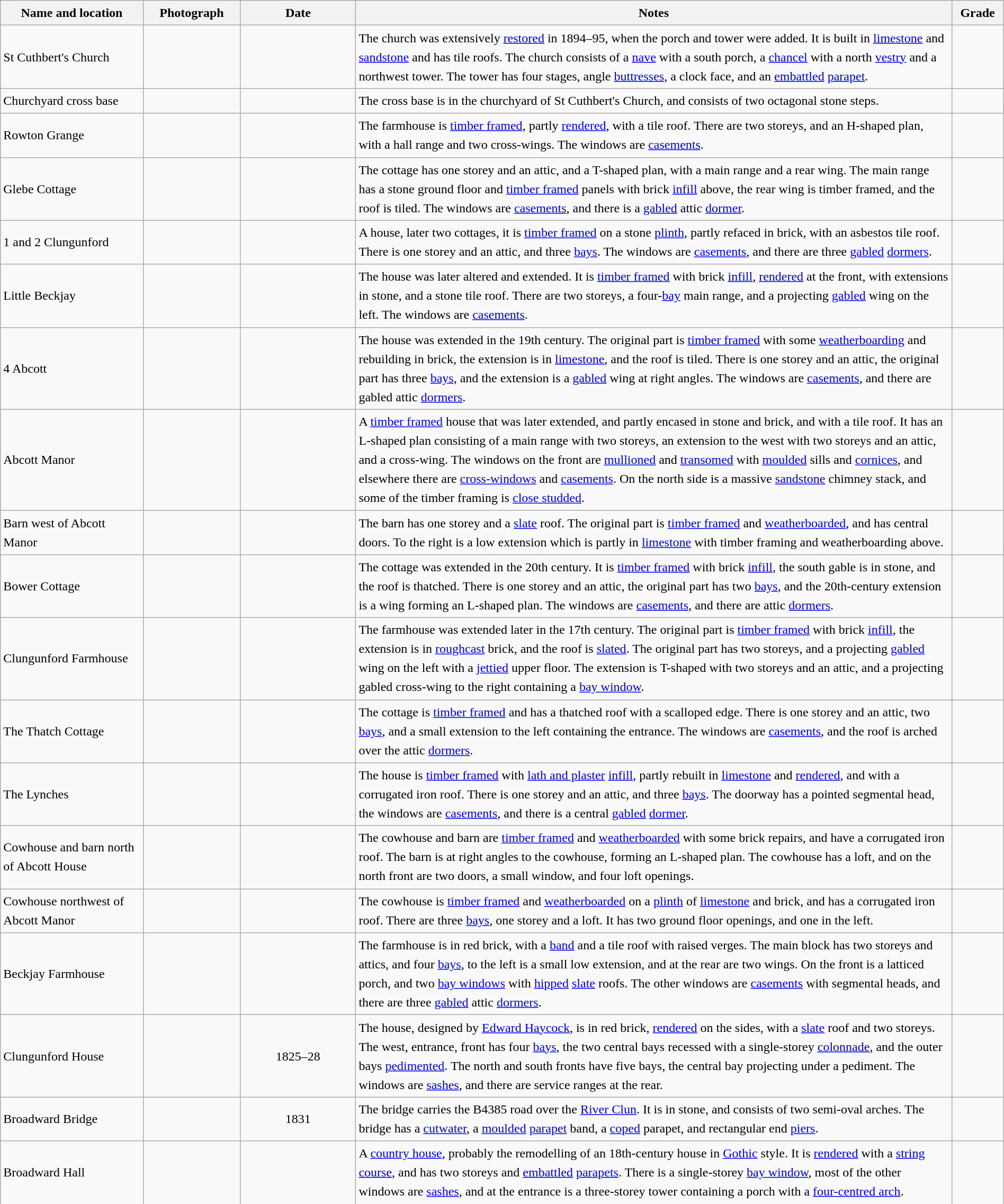<table class="wikitable sortable plainrowheaders" style="width:100%; border:0; text-align:left; line-height:150%;">
<tr>
<th scope="col"  style="width:150px">Name and location</th>
<th scope="col"  style="width:100px" class="unsortable">Photograph</th>
<th scope="col"  style="width:120px">Date</th>
<th scope="col"  style="width:650px" class="unsortable">Notes</th>
<th scope="col"  style="width:50px">Grade</th>
</tr>
<tr>
<td>St Cuthbert's Church<br><small></small></td>
<td></td>
<td align="center"></td>
<td>The church was extensively <a href='#'>restored</a> in 1894–95, when the porch and tower were added.  It is built in <a href='#'>limestone</a> and <a href='#'>sandstone</a> and has tile roofs.  The church consists of a <a href='#'>nave</a> with a south porch, a <a href='#'>chancel</a> with a north <a href='#'>vestry</a> and a northwest tower.  The tower has four stages, angle <a href='#'>buttresses</a>, a clock face, and an <a href='#'>embattled</a> <a href='#'>parapet</a>.</td>
<td align="center" ></td>
</tr>
<tr>
<td>Churchyard cross base<br><small></small></td>
<td></td>
<td align="center"></td>
<td>The cross base is in the churchyard of St Cuthbert's Church, and consists of two octagonal stone steps.</td>
<td align="center" ></td>
</tr>
<tr>
<td>Rowton Grange<br><small></small></td>
<td></td>
<td align="center"></td>
<td>The farmhouse is <a href='#'>timber framed</a>, partly <a href='#'>rendered</a>, with a tile roof.  There are two storeys, and an H-shaped plan, with a hall range and two cross-wings.  The windows are <a href='#'>casements</a>.</td>
<td align="center" ></td>
</tr>
<tr>
<td>Glebe Cottage<br><small></small></td>
<td></td>
<td align="center"></td>
<td>The cottage has one storey and an attic, and a T-shaped plan, with a main range and a rear wing.  The main range has a stone ground floor and <a href='#'>timber framed</a> panels with brick <a href='#'>infill</a> above, the rear wing is timber framed, and the roof is tiled.  The windows are <a href='#'>casements</a>, and there is a <a href='#'>gabled</a> attic <a href='#'>dormer</a>.</td>
<td align="center" ></td>
</tr>
<tr>
<td>1 and 2 Clungunford<br><small></small></td>
<td></td>
<td align="center"></td>
<td>A house, later two cottages, it is <a href='#'>timber framed</a> on a stone <a href='#'>plinth</a>, partly refaced in brick, with an asbestos tile roof.  There is one storey and an attic, and three <a href='#'>bays</a>.  The windows are <a href='#'>casements</a>, and there are three <a href='#'>gabled</a> <a href='#'>dormers</a>.</td>
<td align="center" ></td>
</tr>
<tr>
<td>Little Beckjay<br><small></small></td>
<td></td>
<td align="center"></td>
<td>The house was later altered and extended.  It is <a href='#'>timber framed</a> with brick <a href='#'>infill</a>, <a href='#'>rendered</a> at the front, with extensions in stone, and a stone tile roof.  There are two storeys, a four-<a href='#'>bay</a> main range, and a projecting <a href='#'>gabled</a> wing on the left.  The windows are <a href='#'>casements</a>.</td>
<td align="center" ></td>
</tr>
<tr>
<td>4 Abcott<br><small></small></td>
<td></td>
<td align="center"></td>
<td>The house was extended in the 19th century.  The original part is <a href='#'>timber framed</a> with some <a href='#'>weatherboarding</a> and rebuilding in brick, the extension is in <a href='#'>limestone</a>, and the roof is tiled.  There is one storey and an attic, the original part has three <a href='#'>bays</a>, and the extension is a <a href='#'>gabled</a> wing at right angles.  The windows are <a href='#'>casements</a>, and there are gabled attic <a href='#'>dormers</a>.</td>
<td align="center" ></td>
</tr>
<tr>
<td>Abcott Manor<br><small></small></td>
<td></td>
<td align="center"></td>
<td>A <a href='#'>timber framed</a> house that was later extended, and partly encased in stone and brick, and with a tile roof.  It has an L-shaped plan consisting of a main range with two storeys, an extension to the west with two storeys and an attic, and a cross-wing. The windows on the front are <a href='#'>mullioned</a> and <a href='#'>transomed</a> with <a href='#'>moulded</a> sills and <a href='#'>cornices</a>, and elsewhere there are <a href='#'>cross-windows</a> and <a href='#'>casements</a>.  On the north side is a massive <a href='#'>sandstone</a> chimney stack, and some of the timber framing is <a href='#'>close studded</a>.</td>
<td align="center" ></td>
</tr>
<tr>
<td>Barn west of Abcott Manor<br><small></small></td>
<td></td>
<td align="center"></td>
<td>The barn has one storey and a <a href='#'>slate</a> roof.  The original part is <a href='#'>timber framed</a> and <a href='#'>weatherboarded</a>, and has central doors.  To the right is a low extension which is partly in <a href='#'>limestone</a> with timber framing and weatherboarding above.</td>
<td align="center" ></td>
</tr>
<tr>
<td>Bower Cottage<br><small></small></td>
<td></td>
<td align="center"></td>
<td>The cottage was extended in the 20th century.  It is <a href='#'>timber framed</a> with brick <a href='#'>infill</a>, the south gable is in stone, and the roof is thatched.  There is one storey and an attic, the original part has two <a href='#'>bays</a>, and the 20th-century extension is a wing forming an L-shaped plan.  The windows are <a href='#'>casements</a>, and there are attic <a href='#'>dormers</a>.</td>
<td align="center" ></td>
</tr>
<tr>
<td>Clungunford Farmhouse<br><small></small></td>
<td></td>
<td align="center"></td>
<td>The farmhouse was extended later in the 17th century.  The original part is <a href='#'>timber framed</a> with brick <a href='#'>infill</a>, the extension is in <a href='#'>roughcast</a> brick, and the roof is <a href='#'>slated</a>.  The original part has two storeys, and a projecting <a href='#'>gabled</a> wing on the left with a <a href='#'>jettied</a> upper floor.  The extension is T-shaped with two storeys and an attic, and a projecting gabled cross-wing to the right containing a <a href='#'>bay window</a>.</td>
<td align="center" ></td>
</tr>
<tr>
<td>The Thatch Cottage<br><small></small></td>
<td></td>
<td align="center"></td>
<td>The cottage is <a href='#'>timber framed</a> and has a thatched roof with a scalloped edge.  There is one storey and an attic, two <a href='#'>bays</a>, and a small extension to the left containing the entrance.  The windows are <a href='#'>casements</a>, and the roof is arched over the attic <a href='#'>dormers</a>.</td>
<td align="center" ></td>
</tr>
<tr>
<td>The Lynches<br><small></small></td>
<td></td>
<td align="center"></td>
<td>The house is <a href='#'>timber framed</a> with <a href='#'>lath and plaster</a> <a href='#'>infill</a>, partly rebuilt in <a href='#'>limestone</a> and <a href='#'>rendered</a>, and with a corrugated iron roof.  There is one storey and an attic, and three <a href='#'>bays</a>.  The doorway has a pointed segmental head, the windows are <a href='#'>casements</a>, and there is a central <a href='#'>gabled</a> <a href='#'>dormer</a>.</td>
<td align="center" ></td>
</tr>
<tr>
<td>Cowhouse and barn north of Abcott House<br><small></small></td>
<td></td>
<td align="center"></td>
<td>The cowhouse and barn are <a href='#'>timber framed</a> and <a href='#'>weatherboarded</a> with some brick repairs, and have a corrugated iron roof.  The barn is at right angles to the cowhouse, forming an L-shaped plan.  The cowhouse has a loft, and on the north front are two doors, a small window, and four loft openings.</td>
<td align="center" ></td>
</tr>
<tr>
<td>Cowhouse northwest of Abcott Manor<br><small></small></td>
<td></td>
<td align="center"></td>
<td>The cowhouse is <a href='#'>timber framed</a> and <a href='#'>weatherboarded</a> on a <a href='#'>plinth</a> of <a href='#'>limestone</a> and brick, and has a corrugated iron roof.  There are three <a href='#'>bays</a>, one storey and a loft.  It has two ground floor openings, and one in the left.</td>
<td align="center" ></td>
</tr>
<tr>
<td>Beckjay Farmhouse<br><small></small></td>
<td></td>
<td align="center"></td>
<td>The farmhouse is in red brick, with a <a href='#'>band</a> and a tile roof with raised verges.  The main block has two storeys and attics, and four <a href='#'>bays</a>, to the left is a small low extension, and at the rear are two wings.  On the front is a latticed porch, and two <a href='#'>bay windows</a> with <a href='#'>hipped</a> <a href='#'>slate</a> roofs.  The other windows are <a href='#'>casements</a> with segmental heads, and there are three <a href='#'>gabled</a> attic <a href='#'>dormers</a>.</td>
<td align="center" ></td>
</tr>
<tr>
<td>Clungunford House<br><small></small></td>
<td></td>
<td align="center">1825–28</td>
<td>The house, designed by <a href='#'>Edward Haycock</a>, is in red brick, <a href='#'>rendered</a> on the sides, with a <a href='#'>slate</a> roof and two storeys.  The west, entrance, front has four <a href='#'>bays</a>, the two central bays recessed with a single-storey <a href='#'>colonnade</a>, and the outer bays <a href='#'>pedimented</a>.  The north and south fronts have five bays, the central bay projecting under a pediment.  The windows are <a href='#'>sashes</a>, and there are service ranges at the rear.</td>
<td align="center" ></td>
</tr>
<tr>
<td>Broadward Bridge<br><small></small></td>
<td></td>
<td align="center">1831</td>
<td>The bridge carries the B4385 road over the <a href='#'>River Clun</a>.  It is in stone, and consists of two semi-oval arches.  The bridge has a <a href='#'>cutwater</a>, a <a href='#'>moulded</a> <a href='#'>parapet</a> band, a <a href='#'>coped</a> parapet, and rectangular end <a href='#'>piers</a>.</td>
<td align="center" ></td>
</tr>
<tr>
<td>Broadward Hall<br><small></small></td>
<td></td>
<td align="center"></td>
<td>A <a href='#'>country house</a>, probably the remodelling of an 18th-century house in <a href='#'>Gothic</a> style.  It is <a href='#'>rendered</a> with a <a href='#'>string course</a>, and has two storeys and <a href='#'>embattled</a> <a href='#'>parapets</a>.  There is a single-storey <a href='#'>bay window</a>, most of the other windows are <a href='#'>sashes</a>, and at the entrance is a three-storey tower containing a porch with a <a href='#'>four-centred arch</a>.</td>
<td align="center" ></td>
</tr>
<tr>
</tr>
</table>
